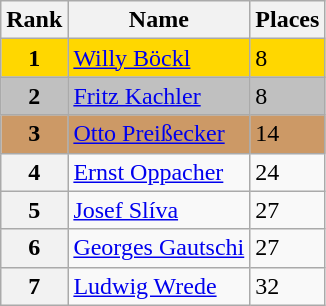<table class="wikitable">
<tr>
<th>Rank</th>
<th>Name</th>
<th>Places</th>
</tr>
<tr bgcolor=gold>
<td align=center><strong>1</strong></td>
<td> <a href='#'>Willy Böckl</a></td>
<td>8</td>
</tr>
<tr bgcolor=silver>
<td align=center><strong>2</strong></td>
<td> <a href='#'>Fritz Kachler</a></td>
<td>8</td>
</tr>
<tr bgcolor=cc9966>
<td align=center><strong>3</strong></td>
<td> <a href='#'>Otto Preißecker</a></td>
<td>14</td>
</tr>
<tr>
<th>4</th>
<td> <a href='#'>Ernst Oppacher</a></td>
<td>24</td>
</tr>
<tr>
<th>5</th>
<td> <a href='#'>Josef Slíva</a></td>
<td>27</td>
</tr>
<tr>
<th>6</th>
<td> <a href='#'>Georges Gautschi</a></td>
<td>27</td>
</tr>
<tr>
<th>7</th>
<td> <a href='#'>Ludwig Wrede</a></td>
<td>32</td>
</tr>
</table>
